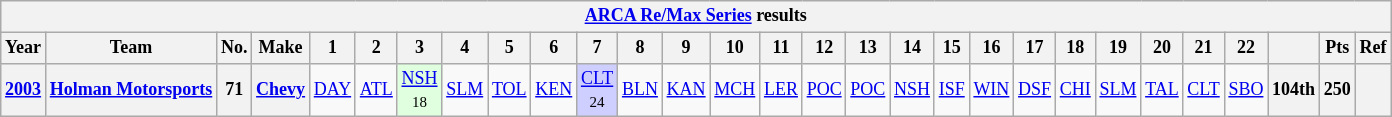<table class="wikitable" style="text-align:center; font-size:75%">
<tr>
<th colspan=45><a href='#'>ARCA Re/Max Series</a> results</th>
</tr>
<tr>
<th>Year</th>
<th>Team</th>
<th>No.</th>
<th>Make</th>
<th>1</th>
<th>2</th>
<th>3</th>
<th>4</th>
<th>5</th>
<th>6</th>
<th>7</th>
<th>8</th>
<th>9</th>
<th>10</th>
<th>11</th>
<th>12</th>
<th>13</th>
<th>14</th>
<th>15</th>
<th>16</th>
<th>17</th>
<th>18</th>
<th>19</th>
<th>20</th>
<th>21</th>
<th>22</th>
<th></th>
<th>Pts</th>
<th>Ref</th>
</tr>
<tr>
<th><a href='#'>2003</a></th>
<th><a href='#'>Holman Motorsports</a></th>
<th>71</th>
<th><a href='#'>Chevy</a></th>
<td><a href='#'>DAY</a></td>
<td><a href='#'>ATL</a></td>
<td style="background:#DFFFDF;"><a href='#'>NSH</a><br><small>18</small></td>
<td><a href='#'>SLM</a></td>
<td><a href='#'>TOL</a></td>
<td><a href='#'>KEN</a></td>
<td style="background:#CFCFFF;"><a href='#'>CLT</a><br><small>24</small></td>
<td><a href='#'>BLN</a></td>
<td><a href='#'>KAN</a></td>
<td><a href='#'>MCH</a></td>
<td><a href='#'>LER</a></td>
<td><a href='#'>POC</a></td>
<td><a href='#'>POC</a></td>
<td><a href='#'>NSH</a></td>
<td><a href='#'>ISF</a></td>
<td><a href='#'>WIN</a></td>
<td><a href='#'>DSF</a></td>
<td><a href='#'>CHI</a></td>
<td><a href='#'>SLM</a></td>
<td><a href='#'>TAL</a></td>
<td><a href='#'>CLT</a></td>
<td><a href='#'>SBO</a></td>
<th>104th</th>
<th>250</th>
<th></th>
</tr>
</table>
